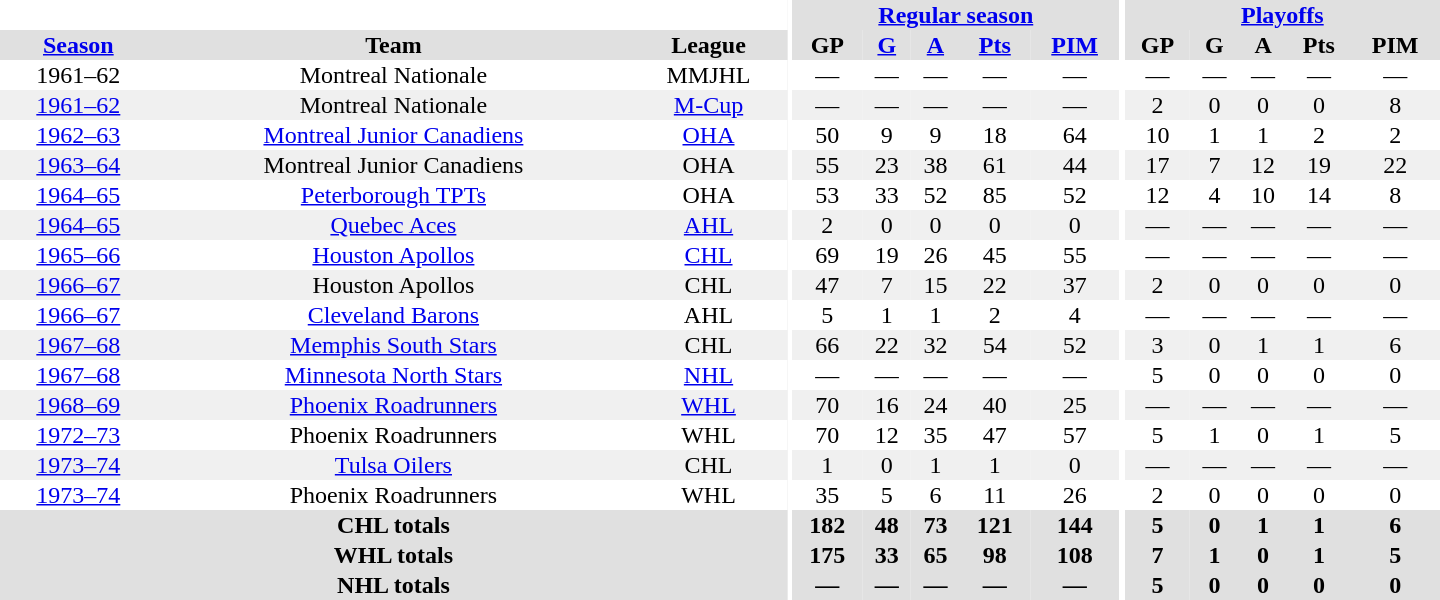<table border="0" cellpadding="1" cellspacing="0" style="text-align:center; width:60em">
<tr bgcolor="#e0e0e0">
<th colspan="3" bgcolor="#ffffff"></th>
<th rowspan="100" bgcolor="#ffffff"></th>
<th colspan="5"><a href='#'>Regular season</a></th>
<th rowspan="100" bgcolor="#ffffff"></th>
<th colspan="5"><a href='#'>Playoffs</a></th>
</tr>
<tr bgcolor="#e0e0e0">
<th><a href='#'>Season</a></th>
<th>Team</th>
<th>League</th>
<th>GP</th>
<th><a href='#'>G</a></th>
<th><a href='#'>A</a></th>
<th><a href='#'>Pts</a></th>
<th><a href='#'>PIM</a></th>
<th>GP</th>
<th>G</th>
<th>A</th>
<th>Pts</th>
<th>PIM</th>
</tr>
<tr>
<td>1961–62</td>
<td>Montreal Nationale</td>
<td>MMJHL</td>
<td>—</td>
<td>—</td>
<td>—</td>
<td>—</td>
<td>—</td>
<td>—</td>
<td>—</td>
<td>—</td>
<td>—</td>
<td>—</td>
</tr>
<tr bgcolor="#f0f0f0">
<td><a href='#'>1961–62</a></td>
<td>Montreal Nationale</td>
<td><a href='#'>M-Cup</a></td>
<td>—</td>
<td>—</td>
<td>—</td>
<td>—</td>
<td>—</td>
<td>2</td>
<td>0</td>
<td>0</td>
<td>0</td>
<td>8</td>
</tr>
<tr>
<td><a href='#'>1962–63</a></td>
<td><a href='#'>Montreal Junior Canadiens</a></td>
<td><a href='#'>OHA</a></td>
<td>50</td>
<td>9</td>
<td>9</td>
<td>18</td>
<td>64</td>
<td>10</td>
<td>1</td>
<td>1</td>
<td>2</td>
<td>2</td>
</tr>
<tr bgcolor="#f0f0f0">
<td><a href='#'>1963–64</a></td>
<td>Montreal Junior Canadiens</td>
<td>OHA</td>
<td>55</td>
<td>23</td>
<td>38</td>
<td>61</td>
<td>44</td>
<td>17</td>
<td>7</td>
<td>12</td>
<td>19</td>
<td>22</td>
</tr>
<tr>
<td><a href='#'>1964–65</a></td>
<td><a href='#'>Peterborough TPTs</a></td>
<td>OHA</td>
<td>53</td>
<td>33</td>
<td>52</td>
<td>85</td>
<td>52</td>
<td>12</td>
<td>4</td>
<td>10</td>
<td>14</td>
<td>8</td>
</tr>
<tr bgcolor="#f0f0f0">
<td><a href='#'>1964–65</a></td>
<td><a href='#'>Quebec Aces</a></td>
<td><a href='#'>AHL</a></td>
<td>2</td>
<td>0</td>
<td>0</td>
<td>0</td>
<td>0</td>
<td>—</td>
<td>—</td>
<td>—</td>
<td>—</td>
<td>—</td>
</tr>
<tr>
<td><a href='#'>1965–66</a></td>
<td><a href='#'>Houston Apollos</a></td>
<td><a href='#'>CHL</a></td>
<td>69</td>
<td>19</td>
<td>26</td>
<td>45</td>
<td>55</td>
<td>—</td>
<td>—</td>
<td>—</td>
<td>—</td>
<td>—</td>
</tr>
<tr bgcolor="#f0f0f0">
<td><a href='#'>1966–67</a></td>
<td>Houston Apollos</td>
<td>CHL</td>
<td>47</td>
<td>7</td>
<td>15</td>
<td>22</td>
<td>37</td>
<td>2</td>
<td>0</td>
<td>0</td>
<td>0</td>
<td>0</td>
</tr>
<tr>
<td><a href='#'>1966–67</a></td>
<td><a href='#'>Cleveland Barons</a></td>
<td>AHL</td>
<td>5</td>
<td>1</td>
<td>1</td>
<td>2</td>
<td>4</td>
<td>—</td>
<td>—</td>
<td>—</td>
<td>—</td>
<td>—</td>
</tr>
<tr bgcolor="#f0f0f0">
<td><a href='#'>1967–68</a></td>
<td><a href='#'>Memphis South Stars</a></td>
<td>CHL</td>
<td>66</td>
<td>22</td>
<td>32</td>
<td>54</td>
<td>52</td>
<td>3</td>
<td>0</td>
<td>1</td>
<td>1</td>
<td>6</td>
</tr>
<tr>
<td><a href='#'>1967–68</a></td>
<td><a href='#'>Minnesota North Stars</a></td>
<td><a href='#'>NHL</a></td>
<td>—</td>
<td>—</td>
<td>—</td>
<td>—</td>
<td>—</td>
<td>5</td>
<td>0</td>
<td>0</td>
<td>0</td>
<td>0</td>
</tr>
<tr bgcolor="#f0f0f0">
<td><a href='#'>1968–69</a></td>
<td><a href='#'>Phoenix Roadrunners</a></td>
<td><a href='#'>WHL</a></td>
<td>70</td>
<td>16</td>
<td>24</td>
<td>40</td>
<td>25</td>
<td>—</td>
<td>—</td>
<td>—</td>
<td>—</td>
<td>—</td>
</tr>
<tr>
<td><a href='#'>1972–73</a></td>
<td>Phoenix Roadrunners</td>
<td>WHL</td>
<td>70</td>
<td>12</td>
<td>35</td>
<td>47</td>
<td>57</td>
<td>5</td>
<td>1</td>
<td>0</td>
<td>1</td>
<td>5</td>
</tr>
<tr bgcolor="#f0f0f0">
<td><a href='#'>1973–74</a></td>
<td><a href='#'>Tulsa Oilers</a></td>
<td>CHL</td>
<td>1</td>
<td>0</td>
<td>1</td>
<td>1</td>
<td>0</td>
<td>—</td>
<td>—</td>
<td>—</td>
<td>—</td>
<td>—</td>
</tr>
<tr>
<td><a href='#'>1973–74</a></td>
<td>Phoenix Roadrunners</td>
<td>WHL</td>
<td>35</td>
<td>5</td>
<td>6</td>
<td>11</td>
<td>26</td>
<td>2</td>
<td>0</td>
<td>0</td>
<td>0</td>
<td>0</td>
</tr>
<tr bgcolor="#e0e0e0">
<th colspan="3">CHL totals</th>
<th>182</th>
<th>48</th>
<th>73</th>
<th>121</th>
<th>144</th>
<th>5</th>
<th>0</th>
<th>1</th>
<th>1</th>
<th>6</th>
</tr>
<tr bgcolor="#e0e0e0">
<th colspan="3">WHL totals</th>
<th>175</th>
<th>33</th>
<th>65</th>
<th>98</th>
<th>108</th>
<th>7</th>
<th>1</th>
<th>0</th>
<th>1</th>
<th>5</th>
</tr>
<tr bgcolor="#e0e0e0">
<th colspan="3">NHL totals</th>
<th>—</th>
<th>—</th>
<th>—</th>
<th>—</th>
<th>—</th>
<th>5</th>
<th>0</th>
<th>0</th>
<th>0</th>
<th>0</th>
</tr>
</table>
